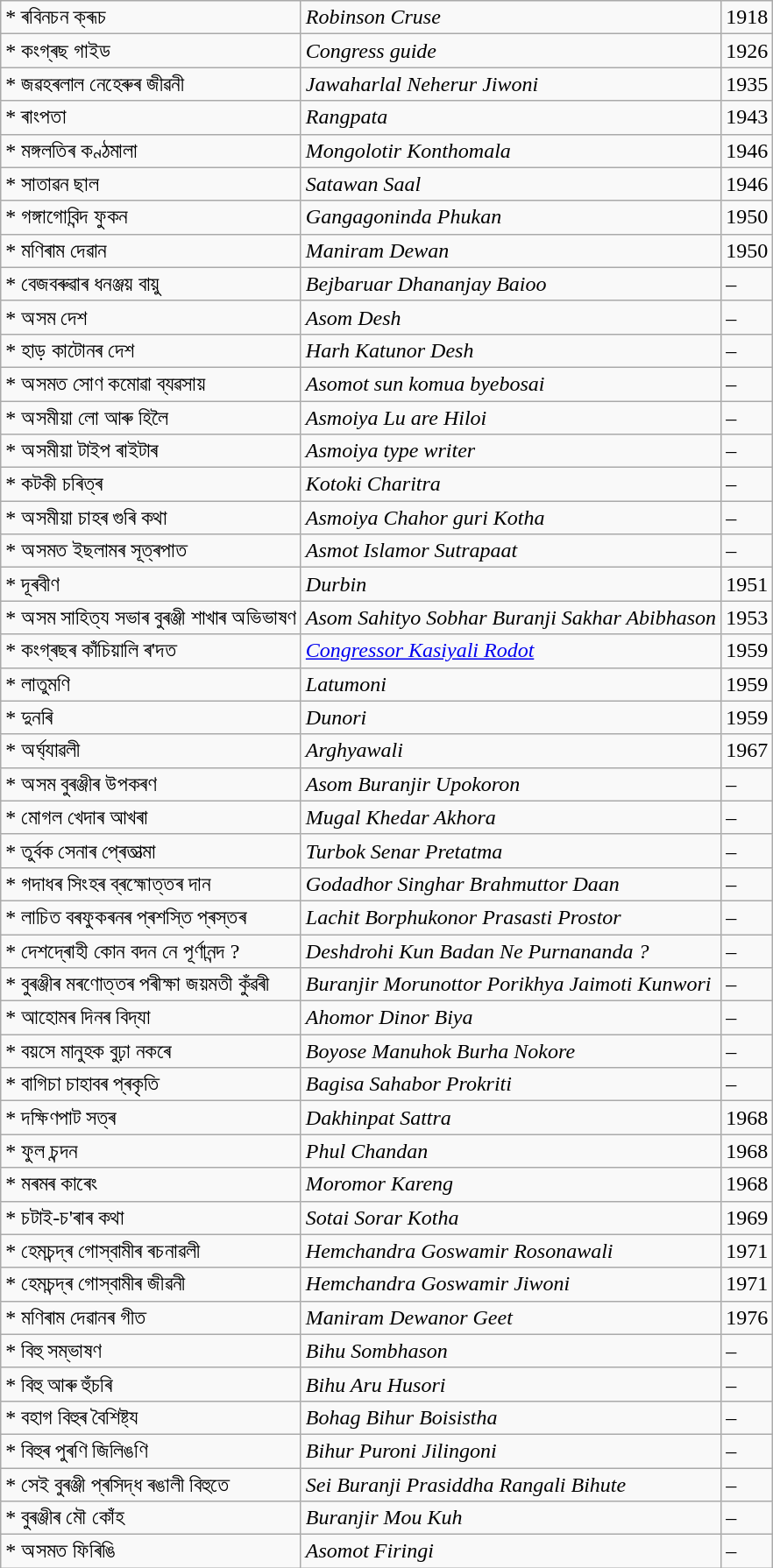<table class="wikitable">
<tr>
<td>* ৰবিনচন ক্ৰূচ</td>
<td><em>Robinson Cruse</em></td>
<td>1918</td>
</tr>
<tr>
<td>* কংগ্ৰছ গাইড</td>
<td><em>Congress guide</em></td>
<td>1926</td>
</tr>
<tr>
<td>* জৱহৰলাল নেহেৰুৰ জীৱনী</td>
<td><em>Jawaharlal Neherur Jiwoni </em></td>
<td>1935</td>
</tr>
<tr>
<td>* ৰাংপতা</td>
<td><em>Rangpata</em></td>
<td>1943</td>
</tr>
<tr>
<td>* মঙ্গলতিৰ কণ্ঠমালা</td>
<td><em>Mongolotir Konthomala</em></td>
<td>1946</td>
</tr>
<tr>
<td>* সাতাৱন ছাল</td>
<td><em>Satawan Saal</em></td>
<td>1946</td>
</tr>
<tr>
<td>* গঙ্গাগোবিন্দ ফুকন</td>
<td><em>Gangagoninda Phukan</em></td>
<td>1950</td>
</tr>
<tr>
<td>* মণিৰাম দেৱান</td>
<td><em>Maniram Dewan</em></td>
<td>1950</td>
</tr>
<tr>
<td>* বেজবৰুৱাৰ ধনঞ্জয় বায়ু</td>
<td><em>Bejbaruar Dhananjay Baioo</em></td>
<td>–</td>
</tr>
<tr>
<td>* অসম দেশ</td>
<td><em>Asom Desh</em></td>
<td>–</td>
</tr>
<tr>
<td>* হাড় কাটোনৰ দেশ</td>
<td><em>Harh Katunor Desh</em></td>
<td>–</td>
</tr>
<tr>
<td>* অসমত সোণ কমোৱা ব্যৱসায়</td>
<td><em>Asomot sun komua byebosai</em></td>
<td>–</td>
</tr>
<tr>
<td>* অসমীয়া লো আৰু হিলৈ</td>
<td><em>Asmoiya Lu are Hiloi</em></td>
<td>–</td>
</tr>
<tr>
<td>* অসমীয়া টাইপ ৰাইটাৰ</td>
<td><em>Asmoiya type writer</em></td>
<td>–</td>
</tr>
<tr>
<td>* কটকী চৰিত্ৰ</td>
<td><em>Kotoki Charitra</em></td>
<td>–</td>
</tr>
<tr>
<td>* অসমীয়া চাহৰ গুৰি কথা</td>
<td><em>Asmoiya Chahor guri Kotha</em></td>
<td>–</td>
</tr>
<tr>
<td>* অসমত ইছলামৰ সূত্ৰপাত</td>
<td><em>Asmot Islamor Sutrapaat</em></td>
<td>–</td>
</tr>
<tr>
<td>* দূৰবীণ</td>
<td><em>Durbin</em></td>
<td>1951</td>
</tr>
<tr>
<td>* অসম সাহিত্য সভাৰ বুৰঞ্জী শাখাৰ অভিভাষণ</td>
<td><em>Asom Sahityo Sobhar Buranji Sakhar Abibhason</em></td>
<td>1953</td>
</tr>
<tr>
<td>* কংগ্ৰছৰ কাঁচিয়ালি ৰ'দত</td>
<td><em><a href='#'>Congressor Kasiyali Rodot</a></em></td>
<td>1959</td>
</tr>
<tr>
<td>* লাতুমণি</td>
<td><em>Latumoni</em></td>
<td>1959</td>
</tr>
<tr>
<td>* দুনৰি</td>
<td><em>Dunori</em></td>
<td>1959</td>
</tr>
<tr>
<td>* অৰ্ঘ্যাৱলী</td>
<td><em>Arghyawali</em></td>
<td>1967</td>
</tr>
<tr>
<td>* অসম বুৰঞ্জীৰ উপকৰণ</td>
<td><em>Asom Buranjir Upokoron</em></td>
<td>–</td>
</tr>
<tr>
<td>* মোগল খেদাৰ আখৰা</td>
<td><em>Mugal Khedar Akhora</em></td>
<td>–</td>
</tr>
<tr>
<td>* তুৰ্বক সেনাৰ প্ৰেতাত্মা</td>
<td><em>Turbok Senar Pretatma</em></td>
<td>–</td>
</tr>
<tr>
<td>* গদাধৰ সিংহৰ ব্ৰহ্মোত্তৰ দান</td>
<td><em>Godadhor Singhar Brahmuttor Daan</em></td>
<td>–</td>
</tr>
<tr>
<td>* লাচিত বৰফুকৰনৰ প্ৰশস্তি প্ৰস্তৰ</td>
<td><em>Lachit Borphukonor Prasasti Prostor</em></td>
<td>–</td>
</tr>
<tr>
<td>* দেশদ্ৰোহী কোন বদন নে পূৰ্ণানন্দ ?</td>
<td><em>Deshdrohi Kun Badan Ne Purnananda ?</em></td>
<td>–</td>
</tr>
<tr>
<td>* বুৰঞ্জীৰ মৰণোত্তৰ পৰীক্ষা জয়মতী কুঁৱৰী</td>
<td><em>Buranjir Morunottor Porikhya Jaimoti Kunwori</em></td>
<td>–</td>
</tr>
<tr>
<td>* আহোমৰ দিনৰ বিদ্যা</td>
<td><em>Ahomor Dinor Biya</em></td>
<td>–</td>
</tr>
<tr>
<td>* বয়সে মানুহক বুঢ়া নকৰে</td>
<td><em>Boyose Manuhok Burha Nokore</em></td>
<td>–</td>
</tr>
<tr>
<td>* বাগিচা চাহাবৰ প্ৰকৃতি</td>
<td><em>Bagisa Sahabor Prokriti</em></td>
<td>–</td>
</tr>
<tr>
<td>* দক্ষিণপাট সত্ৰ</td>
<td><em>Dakhinpat Sattra</em></td>
<td>1968</td>
</tr>
<tr>
<td>* ফুল চন্দন</td>
<td><em>Phul Chandan</em></td>
<td>1968</td>
</tr>
<tr>
<td>* মৰমৰ কাৰেং</td>
<td><em>Moromor Kareng</em></td>
<td>1968</td>
</tr>
<tr>
<td>* চটাই-চ'ৰাৰ কথা</td>
<td><em>Sotai Sorar Kotha</em></td>
<td>1969</td>
</tr>
<tr>
<td>* হেমচন্দ্ৰ গোস্বামীৰ ৰচনাৱলী</td>
<td><em>Hemchandra Goswamir Rosonawali</em></td>
<td>1971</td>
</tr>
<tr>
<td>* হেমচন্দ্ৰ গোস্বামীৰ জীৱনী</td>
<td><em>Hemchandra Goswamir Jiwoni</em></td>
<td>1971</td>
</tr>
<tr>
<td>* মণিৰাম দেৱানৰ গীত</td>
<td><em>Maniram Dewanor Geet</em></td>
<td>1976</td>
</tr>
<tr>
<td>* বিহু সম্ভাষণ</td>
<td><em>Bihu Sombhason</em></td>
<td>–</td>
</tr>
<tr>
<td>* বিহু আৰু হুঁচৰি</td>
<td><em>Bihu Aru Husori</em></td>
<td>–</td>
</tr>
<tr>
<td>* বহাগ বিহুৰ বৈশিষ্ট্য</td>
<td><em>Bohag Bihur Boisistha</em></td>
<td>–</td>
</tr>
<tr>
<td>* বিহুৰ পুৰণি জিলিঙণি</td>
<td><em>Bihur Puroni Jilingoni</em></td>
<td>–</td>
</tr>
<tr>
<td>* সেই বুৰঞ্জী প্ৰসিদ্ধ ৰঙালী বিহুতে</td>
<td><em>Sei Buranji Prasiddha Rangali Bihute</em></td>
<td>–</td>
</tr>
<tr>
<td>* বুৰঞ্জীৰ মৌ কোঁহ</td>
<td><em>Buranjir Mou Kuh</em></td>
<td>–</td>
</tr>
<tr>
<td>* অসমত ফিৰিঙি</td>
<td><em>Asomot Firingi</em></td>
<td>–</td>
</tr>
</table>
